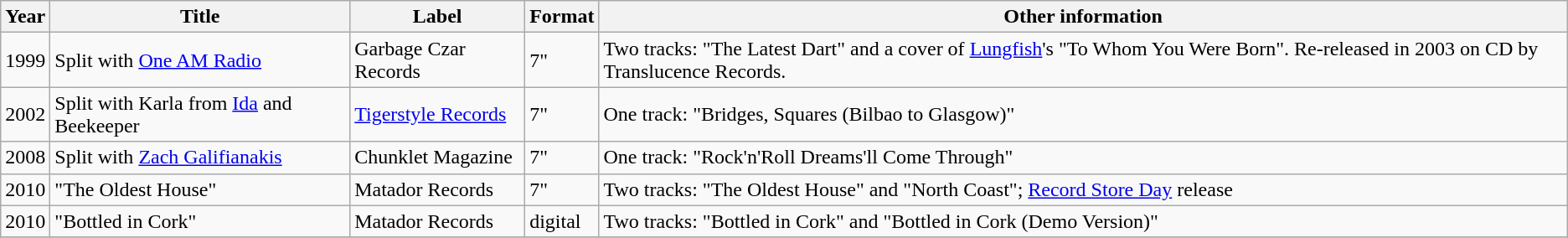<table class="wikitable">
<tr>
<th>Year</th>
<th>Title</th>
<th>Label</th>
<th>Format</th>
<th>Other information</th>
</tr>
<tr>
<td>1999</td>
<td>Split with <a href='#'>One AM Radio</a></td>
<td>Garbage Czar Records</td>
<td>7"</td>
<td>Two tracks: "The Latest Dart" and a cover of <a href='#'>Lungfish</a>'s "To Whom You Were Born". Re-released in 2003 on CD by Translucence Records.</td>
</tr>
<tr>
<td>2002</td>
<td>Split with Karla from <a href='#'>Ida</a> and Beekeeper</td>
<td><a href='#'>Tigerstyle Records</a></td>
<td>7"</td>
<td>One track: "Bridges, Squares (Bilbao to Glasgow)"</td>
</tr>
<tr>
<td>2008</td>
<td>Split with <a href='#'>Zach Galifianakis</a></td>
<td>Chunklet Magazine</td>
<td>7"</td>
<td>One track: "Rock'n'Roll Dreams'll Come Through"</td>
</tr>
<tr>
<td>2010</td>
<td>"The Oldest House"</td>
<td>Matador Records</td>
<td>7"</td>
<td>Two tracks: "The Oldest House" and "North Coast"; <a href='#'>Record Store Day</a> release</td>
</tr>
<tr>
<td>2010</td>
<td>"Bottled in Cork"</td>
<td>Matador Records</td>
<td>digital</td>
<td>Two tracks: "Bottled in Cork" and "Bottled in Cork (Demo Version)"</td>
</tr>
<tr>
</tr>
</table>
